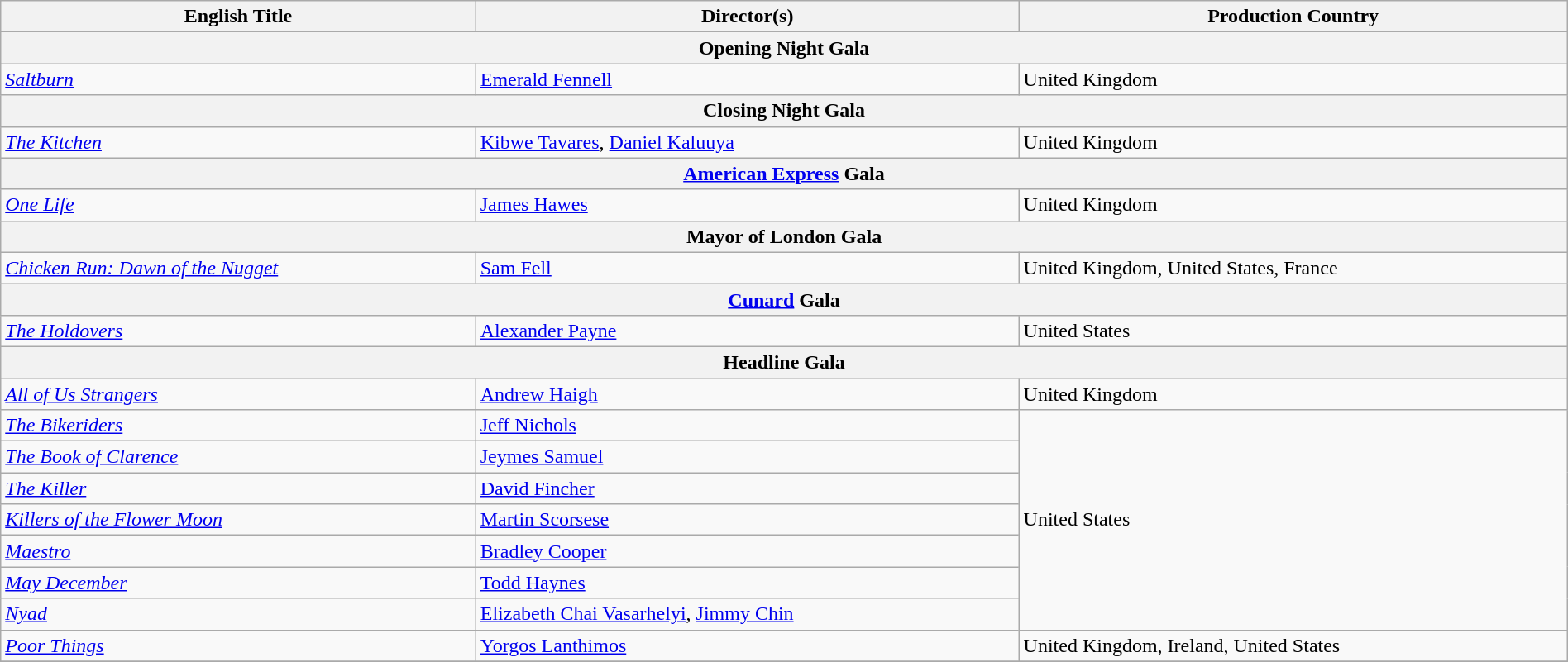<table class="wikitable" style="width:100%; margin-bottom:4px">
<tr>
<th>English Title</th>
<th>Director(s)</th>
<th>Production Country</th>
</tr>
<tr>
<th colspan="3">Opening Night Gala</th>
</tr>
<tr>
<td><em><a href='#'>Saltburn</a></em></td>
<td><a href='#'>Emerald Fennell</a></td>
<td>United Kingdom</td>
</tr>
<tr>
<th colspan="3">Closing Night Gala</th>
</tr>
<tr>
<td><em><a href='#'>The Kitchen</a></em></td>
<td><a href='#'>Kibwe Tavares</a>, <a href='#'>Daniel Kaluuya</a></td>
<td>United Kingdom</td>
</tr>
<tr>
<th colspan="3"><a href='#'>American Express</a> Gala</th>
</tr>
<tr>
<td><em><a href='#'>One Life</a></em></td>
<td><a href='#'>James Hawes</a></td>
<td>United Kingdom</td>
</tr>
<tr>
<th colspan="3">Mayor of London Gala</th>
</tr>
<tr>
<td><em><a href='#'>Chicken Run: Dawn of the Nugget</a></em></td>
<td><a href='#'>Sam Fell</a></td>
<td>United Kingdom, United States, France</td>
</tr>
<tr>
<th colspan="3"><a href='#'>Cunard</a> Gala</th>
</tr>
<tr>
<td><em><a href='#'>The Holdovers</a></em></td>
<td><a href='#'>Alexander Payne</a></td>
<td>United States</td>
</tr>
<tr>
<th colspan="3">Headline Gala</th>
</tr>
<tr>
<td><em><a href='#'>All of Us Strangers</a></em></td>
<td><a href='#'>Andrew Haigh</a></td>
<td>United Kingdom</td>
</tr>
<tr>
<td><em><a href='#'>The Bikeriders</a></em></td>
<td><a href='#'>Jeff Nichols</a></td>
<td rowspan="7">United States</td>
</tr>
<tr>
<td><em><a href='#'>The Book of Clarence</a></em></td>
<td><a href='#'>Jeymes Samuel</a></td>
</tr>
<tr>
<td><em><a href='#'>The Killer</a></em></td>
<td><a href='#'>David Fincher</a></td>
</tr>
<tr>
<td><em><a href='#'>Killers of the Flower Moon</a></em></td>
<td><a href='#'>Martin Scorsese</a></td>
</tr>
<tr>
<td><em><a href='#'>Maestro</a></em></td>
<td><a href='#'>Bradley Cooper</a></td>
</tr>
<tr>
<td><em><a href='#'>May December</a></em></td>
<td><a href='#'>Todd Haynes</a></td>
</tr>
<tr>
<td><em><a href='#'>Nyad</a></em></td>
<td><a href='#'>Elizabeth Chai Vasarhelyi</a>, <a href='#'>Jimmy Chin</a></td>
</tr>
<tr>
<td><em><a href='#'>Poor Things</a></em></td>
<td><a href='#'>Yorgos Lanthimos</a></td>
<td>United Kingdom, Ireland, United States</td>
</tr>
<tr>
</tr>
</table>
